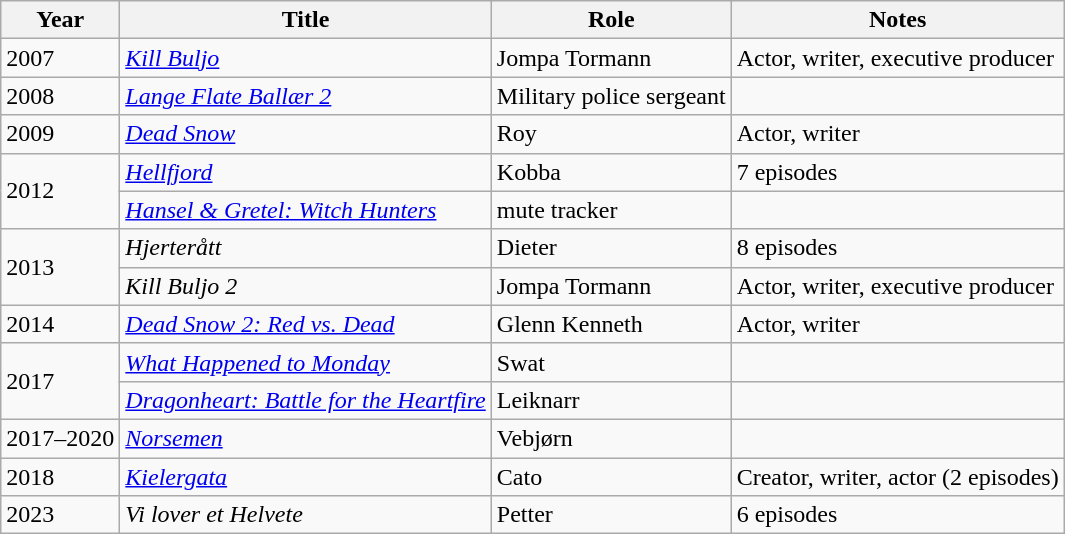<table class="wikitable sortable">
<tr>
<th>Year</th>
<th>Title</th>
<th>Role</th>
<th>Notes</th>
</tr>
<tr>
<td>2007</td>
<td><em><a href='#'>Kill Buljo</a></em></td>
<td>Jompa Tormann</td>
<td>Actor, writer, executive producer</td>
</tr>
<tr>
<td>2008</td>
<td><em><a href='#'>Lange Flate Ballær 2</a></em></td>
<td>Military police sergeant</td>
<td></td>
</tr>
<tr>
<td>2009</td>
<td><em><a href='#'>Dead Snow</a></em></td>
<td>Roy</td>
<td>Actor, writer</td>
</tr>
<tr>
<td rowspan=2>2012</td>
<td><em><a href='#'>Hellfjord</a></em></td>
<td>Kobba</td>
<td>7 episodes</td>
</tr>
<tr>
<td><em><a href='#'>Hansel & Gretel: Witch Hunters</a></em></td>
<td>mute tracker</td>
<td></td>
</tr>
<tr>
<td rowspan=2>2013</td>
<td><em>Hjerterått</em></td>
<td>Dieter</td>
<td>8 episodes</td>
</tr>
<tr>
<td><em>Kill Buljo 2</em></td>
<td>Jompa Tormann</td>
<td>Actor, writer, executive producer</td>
</tr>
<tr>
<td>2014</td>
<td><em><a href='#'>Dead Snow 2: Red vs. Dead</a></em></td>
<td>Glenn Kenneth</td>
<td>Actor, writer</td>
</tr>
<tr>
<td rowspan=2>2017</td>
<td><em><a href='#'>What Happened to Monday</a></em></td>
<td>Swat</td>
<td></td>
</tr>
<tr>
<td><em><a href='#'>Dragonheart: Battle for the Heartfire</a></em></td>
<td>Leiknarr</td>
<td></td>
</tr>
<tr>
<td>2017–2020</td>
<td><em><a href='#'>Norsemen</a></em></td>
<td>Vebjørn</td>
<td></td>
</tr>
<tr>
<td>2018</td>
<td><em><a href='#'>Kielergata</a></em></td>
<td>Cato</td>
<td>Creator, writer, actor (2 episodes)</td>
</tr>
<tr>
<td>2023</td>
<td><em>Vi lover et Helvete</em></td>
<td>Petter</td>
<td>6 episodes</td>
</tr>
</table>
